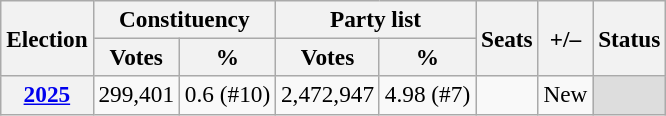<table class="wikitable" style="font-size:97%; text-align:center;">
<tr>
<th rowspan=2>Election</th>
<th colspan=2>Constituency</th>
<th colspan=2>Party list</th>
<th rowspan=2>Seats</th>
<th rowspan=2>+/–</th>
<th rowspan=2>Status</th>
</tr>
<tr>
<th>Votes</th>
<th>%</th>
<th>Votes</th>
<th>%</th>
</tr>
<tr>
<th><a href='#'>2025</a></th>
<td>299,401</td>
<td>0.6 (#10)</td>
<td>2,472,947</td>
<td>4.98 (#7)</td>
<td></td>
<td>New</td>
<td style="background:#ddd;"></td>
</tr>
</table>
